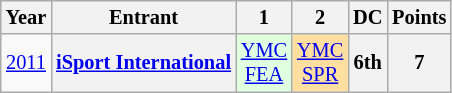<table class="wikitable" style="text-align:center; font-size:85%">
<tr>
<th>Year</th>
<th>Entrant</th>
<th>1</th>
<th>2</th>
<th>DC</th>
<th>Points</th>
</tr>
<tr>
<td><a href='#'>2011</a></td>
<th nowrap><a href='#'>iSport International</a></th>
<td style="background:#DFFFDF;"><a href='#'>YMC<br>FEA</a><br></td>
<td style="background:#FFDF9F;"><a href='#'>YMC<br>SPR</a><br></td>
<th>6th</th>
<th>7</th>
</tr>
</table>
